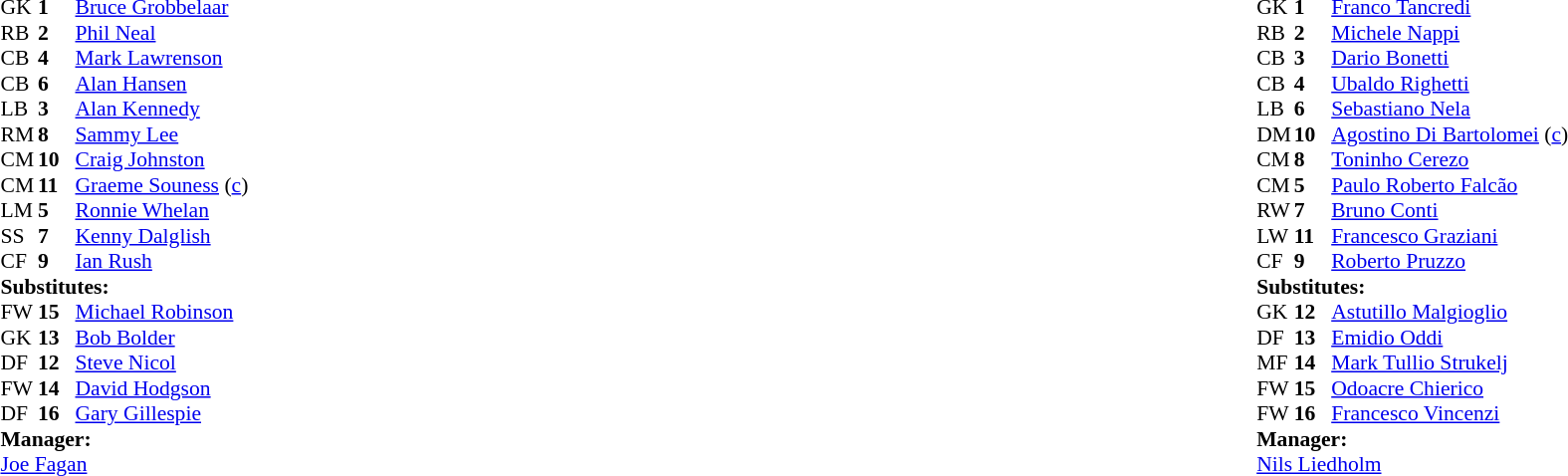<table width=100%>
<tr>
<td valign="top" width=50%><br><table style=font-size:90% cellspacing=0 cellpadding=0>
<tr>
<th width=25></th>
<th width=25></th>
</tr>
<tr>
<td>GK</td>
<td><strong>1</strong></td>
<td> <a href='#'>Bruce Grobbelaar</a></td>
</tr>
<tr>
<td>RB</td>
<td><strong>2</strong></td>
<td> <a href='#'>Phil Neal</a></td>
<td></td>
</tr>
<tr>
<td>CB</td>
<td><strong>4</strong></td>
<td> <a href='#'>Mark Lawrenson</a></td>
</tr>
<tr>
<td>CB</td>
<td><strong>6</strong></td>
<td> <a href='#'>Alan Hansen</a></td>
</tr>
<tr>
<td>LB</td>
<td><strong>3</strong></td>
<td> <a href='#'>Alan Kennedy</a></td>
</tr>
<tr>
<td>RM</td>
<td><strong>8</strong></td>
<td> <a href='#'>Sammy Lee</a></td>
</tr>
<tr>
<td>CM</td>
<td><strong>10</strong></td>
<td> <a href='#'>Craig Johnston</a></td>
<td></td>
<td></td>
</tr>
<tr>
<td>CM</td>
<td><strong>11</strong></td>
<td> <a href='#'>Graeme Souness</a> (<a href='#'>c</a>)</td>
</tr>
<tr>
<td>LM</td>
<td><strong>5</strong></td>
<td> <a href='#'>Ronnie Whelan</a></td>
</tr>
<tr>
<td>SS</td>
<td><strong>7</strong></td>
<td> <a href='#'>Kenny Dalglish</a></td>
<td></td>
<td></td>
</tr>
<tr>
<td>CF</td>
<td><strong>9</strong></td>
<td> <a href='#'>Ian Rush</a></td>
</tr>
<tr>
<td colspan=3><strong>Substitutes:</strong></td>
</tr>
<tr>
<td>FW</td>
<td><strong>15</strong></td>
<td> <a href='#'>Michael Robinson</a></td>
<td></td>
<td></td>
</tr>
<tr>
<td>GK</td>
<td><strong>13</strong></td>
<td> <a href='#'>Bob Bolder</a></td>
</tr>
<tr>
<td>DF</td>
<td><strong>12</strong></td>
<td> <a href='#'>Steve Nicol</a></td>
<td></td>
<td></td>
</tr>
<tr>
<td>FW</td>
<td><strong>14</strong></td>
<td> <a href='#'>David Hodgson</a></td>
</tr>
<tr>
<td>DF</td>
<td><strong>16</strong></td>
<td> <a href='#'>Gary Gillespie</a></td>
</tr>
<tr>
<td colspan=3><strong>Manager:</strong></td>
</tr>
<tr>
<td colspan=4> <a href='#'>Joe Fagan</a></td>
</tr>
</table>
</td>
<td valign="top"></td>
<td valign="top" width=50%><br><table style=font-size:90% cellspacing=0 cellpadding=0 align="center">
<tr>
<th width=25></th>
<th width=25></th>
</tr>
<tr>
<td>GK</td>
<td><strong>1</strong></td>
<td> <a href='#'>Franco Tancredi</a></td>
</tr>
<tr>
<td>RB</td>
<td><strong>2</strong></td>
<td> <a href='#'>Michele Nappi</a></td>
</tr>
<tr>
<td>CB</td>
<td><strong>3</strong></td>
<td> <a href='#'>Dario Bonetti</a></td>
</tr>
<tr>
<td>CB</td>
<td><strong>4</strong></td>
<td> <a href='#'>Ubaldo Righetti</a></td>
</tr>
<tr>
<td>LB</td>
<td><strong>6</strong></td>
<td> <a href='#'>Sebastiano Nela</a></td>
</tr>
<tr>
<td>DM</td>
<td><strong>10</strong></td>
<td> <a href='#'>Agostino Di Bartolomei</a> (<a href='#'>c</a>)</td>
</tr>
<tr>
<td>CM</td>
<td><strong>8</strong></td>
<td> <a href='#'>Toninho Cerezo</a></td>
<td></td>
<td></td>
</tr>
<tr>
<td>CM</td>
<td><strong>5</strong></td>
<td> <a href='#'>Paulo Roberto Falcão</a></td>
</tr>
<tr>
<td>RW</td>
<td><strong>7</strong></td>
<td> <a href='#'>Bruno Conti</a></td>
<td></td>
</tr>
<tr>
<td>LW</td>
<td><strong>11</strong></td>
<td> <a href='#'>Francesco Graziani</a></td>
</tr>
<tr>
<td>CF</td>
<td><strong>9</strong></td>
<td> <a href='#'>Roberto Pruzzo</a></td>
<td></td>
<td></td>
</tr>
<tr>
<td colspan=3><strong>Substitutes:</strong></td>
</tr>
<tr>
<td>GK</td>
<td><strong>12</strong></td>
<td> <a href='#'>Astutillo Malgioglio</a></td>
</tr>
<tr>
<td>DF</td>
<td><strong>13</strong></td>
<td> <a href='#'>Emidio Oddi</a></td>
</tr>
<tr>
<td>MF</td>
<td><strong>14</strong></td>
<td> <a href='#'>Mark Tullio Strukelj</a></td>
<td></td>
<td></td>
</tr>
<tr>
<td>FW</td>
<td><strong>15</strong></td>
<td> <a href='#'>Odoacre Chierico</a></td>
<td></td>
<td></td>
</tr>
<tr>
<td>FW</td>
<td><strong>16</strong></td>
<td> <a href='#'>Francesco Vincenzi</a></td>
</tr>
<tr>
<td colspan=3><strong>Manager:</strong></td>
</tr>
<tr>
<td colspan=4> <a href='#'>Nils Liedholm</a></td>
</tr>
</table>
</td>
</tr>
</table>
